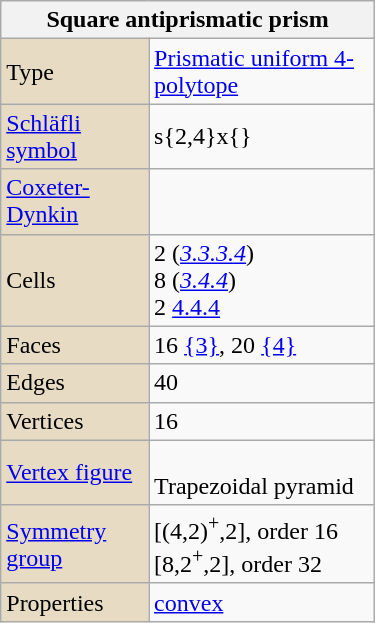<table class="wikitable" align="right" style="margin-left:10px" width="250">
<tr>
<th bgcolor=#e7dcc3 colspan=2>Square antiprismatic prism</th>
</tr>
<tr>
<td bgcolor=#e7dcc3>Type</td>
<td><a href='#'>Prismatic uniform 4-polytope</a></td>
</tr>
<tr>
<td bgcolor=#e7dcc3><a href='#'>Schläfli symbol</a></td>
<td>s{2,4}x{}</td>
</tr>
<tr>
<td bgcolor=#e7dcc3><a href='#'>Coxeter-Dynkin</a></td>
<td><br></td>
</tr>
<tr>
<td bgcolor=#e7dcc3>Cells</td>
<td>2 (<a href='#'><em>3.3.3.4</em></a>)<br>8 (<a href='#'><em>3.4.4</em></a>)<br>2 <a href='#'>4.4.4</a> </td>
</tr>
<tr>
<td bgcolor=#e7dcc3>Faces</td>
<td>16 <a href='#'>{3}</a>, 20 <a href='#'>{4}</a></td>
</tr>
<tr>
<td bgcolor=#e7dcc3>Edges</td>
<td>40</td>
</tr>
<tr>
<td bgcolor=#e7dcc3>Vertices</td>
<td>16</td>
</tr>
<tr>
<td bgcolor=#e7dcc3><a href='#'>Vertex figure</a></td>
<td><br>Trapezoidal pyramid</td>
</tr>
<tr>
<td bgcolor=#e7dcc3><a href='#'>Symmetry group</a></td>
<td>[(4,2)<sup>+</sup>,2], order 16<br>[8,2<sup>+</sup>,2], order 32</td>
</tr>
<tr>
<td bgcolor=#e7dcc3>Properties</td>
<td><a href='#'>convex</a></td>
</tr>
</table>
